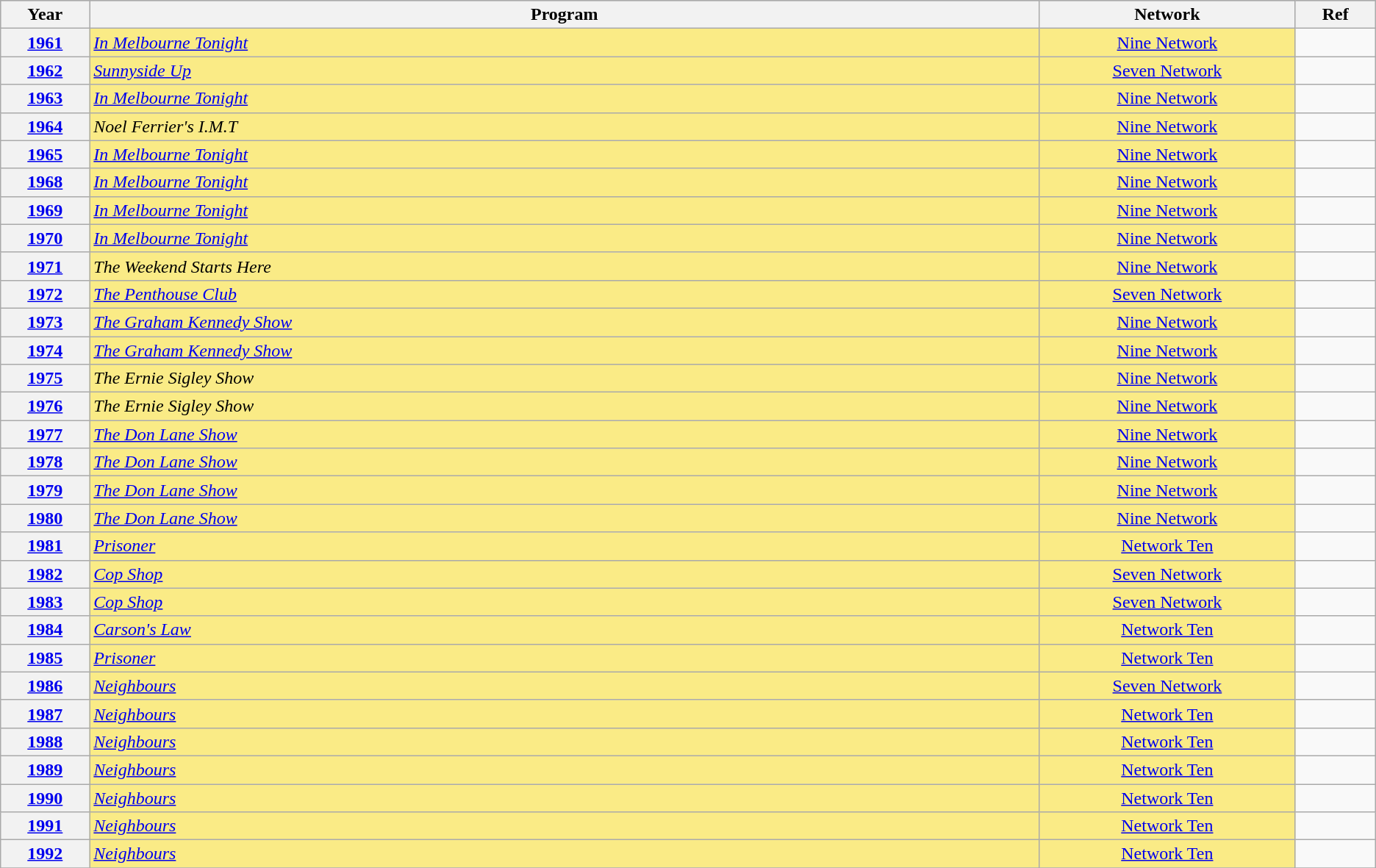<table class="wikitable sortable">
<tr style="background:#bebebe;">
<th scope="col" style="width:1%;">Year</th>
<th scope="col" style="width:16%;">Program</th>
<th scope="col" style="width:4%;">Network</th>
<th scope="col" style="width:1%;" class="unsortable">Ref</th>
</tr>
<tr>
<th scope="row" style="text-align:center"><a href='#'>1961</a></th>
<td style="background:#FAEB86"><em><a href='#'>In Melbourne Tonight</a></em></td>
<td style="background:#FAEB86; text-align:center;"><a href='#'>Nine Network</a></td>
<td style="text-align:center;"></td>
</tr>
<tr>
<th scope="row" style="text-align:center"><a href='#'>1962</a></th>
<td style="background:#FAEB86"><em><a href='#'>Sunnyside Up</a></em></td>
<td style="background:#FAEB86; text-align:center;"><a href='#'>Seven Network</a></td>
<td style="text-align:center;"></td>
</tr>
<tr>
<th scope="row" style="text-align:center"><a href='#'>1963</a></th>
<td style="background:#FAEB86"><em><a href='#'>In Melbourne Tonight</a></em></td>
<td style="background:#FAEB86; text-align:center;"><a href='#'>Nine Network</a></td>
<td style="text-align:center;"></td>
</tr>
<tr>
<th scope="row" style="text-align:center"><a href='#'>1964</a></th>
<td style="background:#FAEB86"><em>Noel Ferrier's I.M.T</em></td>
<td style="background:#FAEB86; text-align:center;"><a href='#'>Nine Network</a></td>
<td style="text-align:center;"></td>
</tr>
<tr>
<th scope="row" style="text-align:center"><a href='#'>1965</a></th>
<td style="background:#FAEB86"><em><a href='#'>In Melbourne Tonight</a></em></td>
<td style="background:#FAEB86; text-align:center;"><a href='#'>Nine Network</a></td>
<td style="text-align:center;"></td>
</tr>
<tr>
<th scope="row" style="text-align:center"><a href='#'>1968</a></th>
<td style="background:#FAEB86"><em><a href='#'>In Melbourne Tonight</a></em></td>
<td style="background:#FAEB86; text-align:center;"><a href='#'>Nine Network</a></td>
<td style="text-align:center;"></td>
</tr>
<tr>
<th scope="row" style="text-align:center"><a href='#'>1969</a></th>
<td style="background:#FAEB86"><em><a href='#'>In Melbourne Tonight</a></em></td>
<td style="background:#FAEB86; text-align:center;"><a href='#'>Nine Network</a></td>
<td style="text-align:center;"></td>
</tr>
<tr>
<th scope="row" style="text-align:center"><a href='#'>1970</a></th>
<td style="background:#FAEB86"><em><a href='#'>In Melbourne Tonight</a></em></td>
<td style="background:#FAEB86; text-align:center;"><a href='#'>Nine Network</a></td>
<td style="text-align:center;"></td>
</tr>
<tr>
<th scope="row" style="text-align:center"><a href='#'>1971</a></th>
<td style="background:#FAEB86"><em>The Weekend Starts Here</em></td>
<td style="background:#FAEB86; text-align:center;"><a href='#'>Nine Network</a></td>
<td style="text-align:center;"></td>
</tr>
<tr>
<th scope="row" style="text-align:center"><a href='#'>1972</a></th>
<td style="background:#FAEB86"><em><a href='#'>The Penthouse Club</a></em></td>
<td style="background:#FAEB86; text-align:center;"><a href='#'>Seven Network</a></td>
<td style="text-align:center;"></td>
</tr>
<tr>
<th scope="row" style="text-align:center"><a href='#'>1973</a></th>
<td style="background:#FAEB86"><em><a href='#'>The Graham Kennedy Show</a></em></td>
<td style="background:#FAEB86; text-align:center;"><a href='#'>Nine Network</a></td>
<td style="text-align:center;"></td>
</tr>
<tr>
<th scope="row" style="text-align:center"><a href='#'>1974</a></th>
<td style="background:#FAEB86"><em><a href='#'>The Graham Kennedy Show</a></em></td>
<td style="background:#FAEB86; text-align:center;"><a href='#'>Nine Network</a></td>
<td style="text-align:center;"></td>
</tr>
<tr>
<th scope="row" style="text-align:center"><a href='#'>1975</a></th>
<td style="background:#FAEB86"><em>The Ernie Sigley Show</em></td>
<td style="background:#FAEB86; text-align:center;"><a href='#'>Nine Network</a></td>
<td style="text-align:center;"></td>
</tr>
<tr>
<th scope="row" style="text-align:center"><a href='#'>1976</a></th>
<td style="background:#FAEB86"><em>The Ernie Sigley Show</em></td>
<td style="background:#FAEB86; text-align:center;"><a href='#'>Nine Network</a></td>
<td style="text-align:center;"></td>
</tr>
<tr>
<th scope="row" style="text-align:center"><a href='#'>1977</a></th>
<td style="background:#FAEB86"><em><a href='#'>The Don Lane Show</a></em></td>
<td style="background:#FAEB86; text-align:center;"><a href='#'>Nine Network</a></td>
<td style="text-align:center;"></td>
</tr>
<tr>
<th scope="row" style="text-align:center"><a href='#'>1978</a></th>
<td style="background:#FAEB86"><em><a href='#'>The Don Lane Show</a></em></td>
<td style="background:#FAEB86; text-align:center;"><a href='#'>Nine Network</a></td>
<td style="text-align:center;"></td>
</tr>
<tr>
<th scope="row" style="text-align:center"><a href='#'>1979</a></th>
<td style="background:#FAEB86"><em><a href='#'>The Don Lane Show</a></em></td>
<td style="background:#FAEB86; text-align:center;"><a href='#'>Nine Network</a></td>
<td style="text-align:center;"></td>
</tr>
<tr>
<th scope="row" style="text-align:center"><a href='#'>1980</a></th>
<td style="background:#FAEB86"><em><a href='#'>The Don Lane Show</a></em></td>
<td style="background:#FAEB86; text-align:center;"><a href='#'>Nine Network</a></td>
<td style="text-align:center;"></td>
</tr>
<tr>
<th scope="row" style="text-align:center"><a href='#'>1981</a></th>
<td style="background:#FAEB86"><em><a href='#'>Prisoner</a></em></td>
<td style="background:#FAEB86; text-align:center;"><a href='#'>Network Ten</a></td>
<td style="text-align:center;"></td>
</tr>
<tr>
<th scope="row" style="text-align:center"><a href='#'>1982</a></th>
<td style="background:#FAEB86"><em><a href='#'>Cop Shop</a></em></td>
<td style="background:#FAEB86; text-align:center;"><a href='#'>Seven Network</a></td>
<td style="text-align:center;"></td>
</tr>
<tr>
<th scope="row" style="text-align:center"><a href='#'>1983</a></th>
<td style="background:#FAEB86"><em><a href='#'>Cop Shop</a></em></td>
<td style="background:#FAEB86; text-align:center;"><a href='#'>Seven Network</a></td>
<td style="text-align:center;"></td>
</tr>
<tr>
<th scope="row" style="text-align:center"><a href='#'>1984</a></th>
<td style="background:#FAEB86"><em><a href='#'>Carson's Law</a></em></td>
<td style="background:#FAEB86; text-align:center;"><a href='#'>Network Ten</a></td>
<td style="text-align:center;"></td>
</tr>
<tr>
<th scope="row" style="text-align:center"><a href='#'>1985</a></th>
<td style="background:#FAEB86"><em><a href='#'>Prisoner</a></em></td>
<td style="background:#FAEB86; text-align:center;"><a href='#'>Network Ten</a></td>
<td style="text-align:center;"></td>
</tr>
<tr>
<th scope="row" style="text-align:center"><a href='#'>1986</a></th>
<td style="background:#FAEB86"><em><a href='#'>Neighbours</a></em></td>
<td style="background:#FAEB86; text-align:center;"><a href='#'>Seven Network</a></td>
<td style="text-align:center;"></td>
</tr>
<tr>
<th scope="row" style="text-align:center"><a href='#'>1987</a></th>
<td style="background:#FAEB86"><em><a href='#'>Neighbours</a></em></td>
<td style="background:#FAEB86; text-align:center;"><a href='#'>Network Ten</a></td>
<td style="text-align:center;"></td>
</tr>
<tr>
<th scope="row" style="text-align:center"><a href='#'>1988</a></th>
<td style="background:#FAEB86"><em><a href='#'>Neighbours</a></em></td>
<td style="background:#FAEB86; text-align:center;"><a href='#'>Network Ten</a></td>
<td style="text-align:center;"></td>
</tr>
<tr>
<th scope="row" style="text-align:center"><a href='#'>1989</a></th>
<td style="background:#FAEB86"><em><a href='#'>Neighbours</a></em></td>
<td style="background:#FAEB86; text-align:center;"><a href='#'>Network Ten</a></td>
<td style="text-align:center;"></td>
</tr>
<tr>
<th scope="row" style="text-align:center"><a href='#'>1990</a></th>
<td style="background:#FAEB86"><em><a href='#'>Neighbours</a></em></td>
<td style="background:#FAEB86; text-align:center;"><a href='#'>Network Ten</a></td>
<td style="text-align:center;"></td>
</tr>
<tr>
<th scope="row" style="text-align:center"><a href='#'>1991</a></th>
<td style="background:#FAEB86"><em><a href='#'>Neighbours</a></em></td>
<td style="background:#FAEB86; text-align:center;"><a href='#'>Network Ten</a></td>
<td style="text-align:center;"></td>
</tr>
<tr>
<th scope="row" style="text-align:center"><a href='#'>1992</a></th>
<td style="background:#FAEB86"><em><a href='#'>Neighbours</a></em></td>
<td style="background:#FAEB86; text-align:center;"><a href='#'>Network Ten</a></td>
<td style="text-align:center;"></td>
</tr>
<tr>
</tr>
</table>
